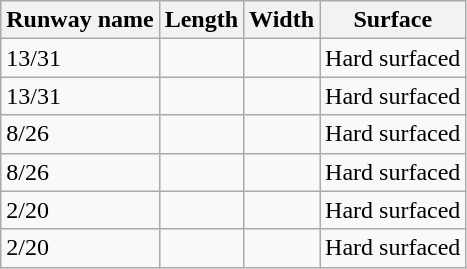<table class="wikitable">
<tr>
<th>Runway name</th>
<th>Length</th>
<th>Width</th>
<th>Surface</th>
</tr>
<tr>
<td>13/31</td>
<td></td>
<td></td>
<td>Hard surfaced</td>
</tr>
<tr>
<td>13/31</td>
<td></td>
<td></td>
<td>Hard surfaced</td>
</tr>
<tr>
<td>8/26</td>
<td></td>
<td></td>
<td>Hard surfaced</td>
</tr>
<tr>
<td>8/26</td>
<td></td>
<td></td>
<td>Hard surfaced</td>
</tr>
<tr>
<td>2/20</td>
<td></td>
<td></td>
<td>Hard surfaced</td>
</tr>
<tr>
<td>2/20</td>
<td></td>
<td></td>
<td>Hard surfaced</td>
</tr>
</table>
